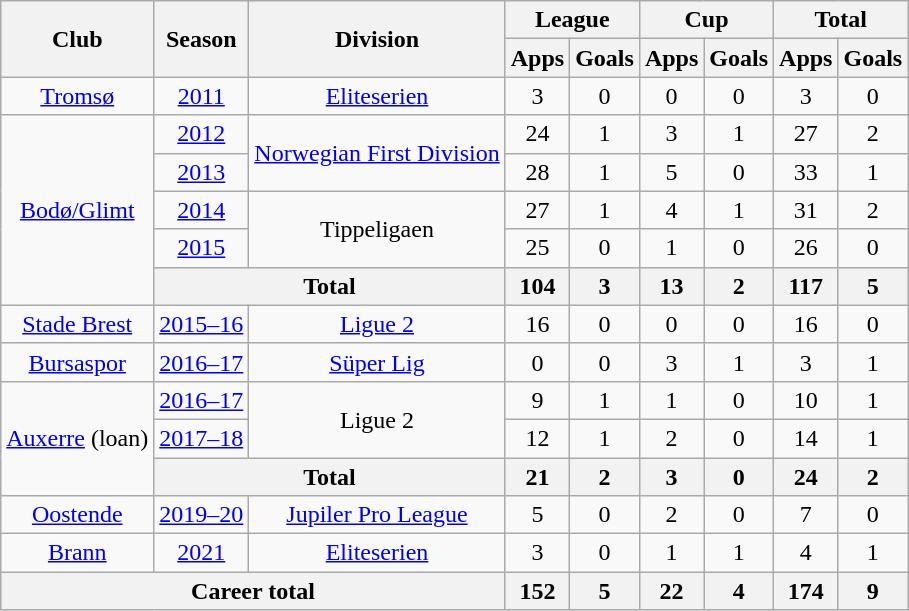<table class="wikitable" style="text-align: center">
<tr>
<th rowspan="2">Club</th>
<th rowspan="2">Season</th>
<th rowspan="2">Division</th>
<th colspan="2">League</th>
<th colspan="2">Cup</th>
<th colspan="2">Total</th>
</tr>
<tr>
<th>Apps</th>
<th>Goals</th>
<th>Apps</th>
<th>Goals</th>
<th>Apps</th>
<th>Goals</th>
</tr>
<tr>
<td><a href='#'>Tromsø</a></td>
<td><a href='#'>2011</a></td>
<td><a href='#'>Eliteserien</a></td>
<td>3</td>
<td>0</td>
<td>0</td>
<td>0</td>
<td>3</td>
<td>0</td>
</tr>
<tr>
<td rowspan="5"><a href='#'>Bodø/Glimt</a></td>
<td><a href='#'>2012</a></td>
<td rowspan="2"><a href='#'>Norwegian First Division</a></td>
<td>24</td>
<td>1</td>
<td>3</td>
<td>1</td>
<td>27</td>
<td>2</td>
</tr>
<tr>
<td><a href='#'>2013</a></td>
<td>28</td>
<td>1</td>
<td>5</td>
<td>0</td>
<td>33</td>
<td>1</td>
</tr>
<tr>
<td><a href='#'>2014</a></td>
<td rowspan="2">Tippeligaen</td>
<td>27</td>
<td>1</td>
<td>4</td>
<td>1</td>
<td>31</td>
<td>2</td>
</tr>
<tr>
<td><a href='#'>2015</a></td>
<td>25</td>
<td>0</td>
<td>1</td>
<td>0</td>
<td>26</td>
<td>0</td>
</tr>
<tr>
<th colspan="2">Total</th>
<th>104</th>
<th>3</th>
<th>13</th>
<th>2</th>
<th>117</th>
<th>5</th>
</tr>
<tr>
<td><a href='#'>Stade Brest</a></td>
<td><a href='#'>2015–16</a></td>
<td><a href='#'>Ligue 2</a></td>
<td>16</td>
<td>0</td>
<td>0</td>
<td>0</td>
<td>16</td>
<td>0</td>
</tr>
<tr>
<td><a href='#'>Bursaspor</a></td>
<td><a href='#'>2016–17</a></td>
<td><a href='#'>Süper Lig</a></td>
<td>0</td>
<td>0</td>
<td>3</td>
<td>1</td>
<td>3</td>
<td>1</td>
</tr>
<tr>
<td rowspan="3"><a href='#'>Auxerre</a> (loan)</td>
<td><a href='#'>2016–17</a></td>
<td rowspan="2">Ligue 2</td>
<td>9</td>
<td>1</td>
<td>1</td>
<td>0</td>
<td>10</td>
<td>1</td>
</tr>
<tr>
<td><a href='#'>2017–18</a></td>
<td>12</td>
<td>1</td>
<td>2</td>
<td>0</td>
<td>14</td>
<td>1</td>
</tr>
<tr>
<th colspan="2">Total</th>
<th>21</th>
<th>2</th>
<th>3</th>
<th>0</th>
<th>24</th>
<th>2</th>
</tr>
<tr>
<td><a href='#'>Oostende</a></td>
<td><a href='#'>2019–20</a></td>
<td><a href='#'>Jupiler Pro League</a></td>
<td>5</td>
<td>0</td>
<td>2</td>
<td>0</td>
<td>7</td>
<td>0</td>
</tr>
<tr>
<td><a href='#'>Brann</a></td>
<td><a href='#'>2021</a></td>
<td><a href='#'>Eliteserien</a></td>
<td>3</td>
<td>0</td>
<td>1</td>
<td>1</td>
<td>4</td>
<td>1</td>
</tr>
<tr>
<th colspan="3">Career total</th>
<th>152</th>
<th>5</th>
<th>22</th>
<th>4</th>
<th>174</th>
<th>9</th>
</tr>
</table>
